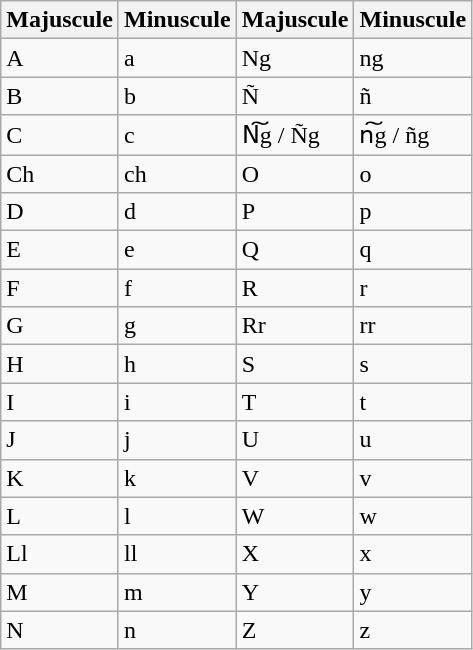<table class="wikitable">
<tr>
<th>Majuscule</th>
<th>Minuscule</th>
<th>Majuscule</th>
<th>Minuscule</th>
</tr>
<tr>
<td>A</td>
<td>a</td>
<td>Ng</td>
<td>ng</td>
</tr>
<tr>
<td>B</td>
<td>b</td>
<td>Ñ</td>
<td>ñ</td>
</tr>
<tr>
<td>C</td>
<td>c</td>
<td>N͠g / Ñg</td>
<td>n͠g / ñg</td>
</tr>
<tr>
<td>Ch</td>
<td>ch</td>
<td>O</td>
<td>o</td>
</tr>
<tr>
<td>D</td>
<td>d</td>
<td>P</td>
<td>p</td>
</tr>
<tr>
<td>E</td>
<td>e</td>
<td>Q</td>
<td>q</td>
</tr>
<tr>
<td>F</td>
<td>f</td>
<td>R</td>
<td>r</td>
</tr>
<tr>
<td>G</td>
<td>g</td>
<td>Rr</td>
<td>rr</td>
</tr>
<tr>
<td>H</td>
<td>h</td>
<td>S</td>
<td>s</td>
</tr>
<tr>
<td>I</td>
<td>i</td>
<td>T</td>
<td>t</td>
</tr>
<tr>
<td>J</td>
<td>j</td>
<td>U</td>
<td>u</td>
</tr>
<tr>
<td>K</td>
<td>k</td>
<td>V</td>
<td>v</td>
</tr>
<tr>
<td>L</td>
<td>l</td>
<td>W</td>
<td>w</td>
</tr>
<tr>
<td>Ll</td>
<td>ll</td>
<td>X</td>
<td>x</td>
</tr>
<tr>
<td>M</td>
<td>m</td>
<td>Y</td>
<td>y</td>
</tr>
<tr>
<td>N</td>
<td>n</td>
<td>Z</td>
<td>z</td>
</tr>
</table>
